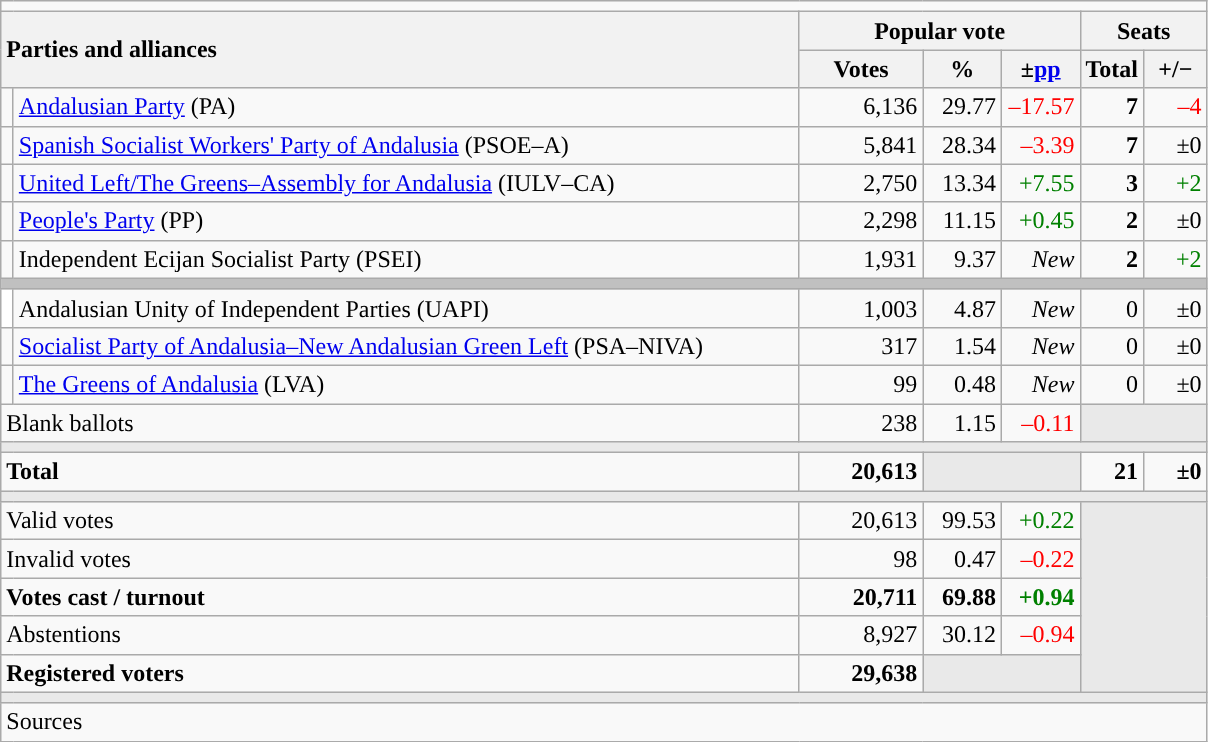<table class="wikitable" style="text-align:right;">
<tr>
<td colspan="7"></td>
</tr>
<tr>
<th style="text-align:left;" rowspan="2" colspan="2" width="525">Parties and alliances</th>
<th colspan="3">Popular vote</th>
<th colspan="2">Seats</th>
</tr>
<tr>
<th width="75">Votes</th>
<th width="45">%</th>
<th width="45">±<a href='#'>pp</a></th>
<th width="35">Total</th>
<th width="35">+/−</th>
</tr>
<tr>
<td width="1" style="color:inherit;background:"></td>
<td align="left"><a href='#'>Andalusian Party</a> (PA)</td>
<td>6,136</td>
<td>29.77</td>
<td style="color:red;">–17.57</td>
<td><strong>7</strong></td>
<td style="color:red;">–4</td>
</tr>
<tr>
<td style="color:inherit;background:"></td>
<td align="left"><a href='#'>Spanish Socialist Workers' Party of Andalusia</a> (PSOE–A)</td>
<td>5,841</td>
<td>28.34</td>
<td style="color:red;">–3.39</td>
<td><strong>7</strong></td>
<td>±0</td>
</tr>
<tr>
<td style="color:inherit;background:"></td>
<td align="left"><a href='#'>United Left/The Greens–Assembly for Andalusia</a> (IULV–CA)</td>
<td>2,750</td>
<td>13.34</td>
<td style="color:green;">+7.55</td>
<td><strong>3</strong></td>
<td style="color:green;">+2</td>
</tr>
<tr>
<td style="color:inherit;background:"></td>
<td align="left"><a href='#'>People's Party</a> (PP)</td>
<td>2,298</td>
<td>11.15</td>
<td style="color:green;">+0.45</td>
<td><strong>2</strong></td>
<td>±0</td>
</tr>
<tr>
<td style="color:inherit;background:"></td>
<td align="left">Independent Ecijan Socialist Party (PSEI)</td>
<td>1,931</td>
<td>9.37</td>
<td><em>New</em></td>
<td><strong>2</strong></td>
<td style="color:green;">+2</td>
</tr>
<tr>
<td colspan="7" bgcolor="#C0C0C0"></td>
</tr>
<tr>
<td bgcolor="white"></td>
<td align="left">Andalusian Unity of Independent Parties (UAPI)</td>
<td>1,003</td>
<td>4.87</td>
<td><em>New</em></td>
<td>0</td>
<td>±0</td>
</tr>
<tr>
<td style="color:inherit;background:"></td>
<td align="left"><a href='#'>Socialist Party of Andalusia–New Andalusian Green Left</a> (PSA–NIVA)</td>
<td>317</td>
<td>1.54</td>
<td><em>New</em></td>
<td>0</td>
<td>±0</td>
</tr>
<tr>
<td style="color:inherit;background:"></td>
<td align="left"><a href='#'>The Greens of Andalusia</a> (LVA)</td>
<td>99</td>
<td>0.48</td>
<td><em>New</em></td>
<td>0</td>
<td>±0</td>
</tr>
<tr>
<td align="left" colspan="2">Blank ballots</td>
<td>238</td>
<td>1.15</td>
<td style="color:red;">–0.11</td>
<td bgcolor="#E9E9E9" colspan="2"></td>
</tr>
<tr>
<td colspan="7" bgcolor="#E9E9E9"></td>
</tr>
<tr style="font-weight:bold;">
<td align="left" colspan="2">Total</td>
<td>20,613</td>
<td bgcolor="#E9E9E9" colspan="2"></td>
<td>21</td>
<td>±0</td>
</tr>
<tr>
<td colspan="7" bgcolor="#E9E9E9"></td>
</tr>
<tr>
<td align="left" colspan="2">Valid votes</td>
<td>20,613</td>
<td>99.53</td>
<td style="color:green;">+0.22</td>
<td bgcolor="#E9E9E9" colspan="2" rowspan="5"></td>
</tr>
<tr>
<td align="left" colspan="2">Invalid votes</td>
<td>98</td>
<td>0.47</td>
<td style="color:red;">–0.22</td>
</tr>
<tr style="font-weight:bold;">
<td align="left" colspan="2">Votes cast / turnout</td>
<td>20,711</td>
<td>69.88</td>
<td style="color:green;">+0.94</td>
</tr>
<tr>
<td align="left" colspan="2">Abstentions</td>
<td>8,927</td>
<td>30.12</td>
<td style="color:red;">–0.94</td>
</tr>
<tr style="font-weight:bold;">
<td align="left" colspan="2">Registered voters</td>
<td>29,638</td>
<td bgcolor="#E9E9E9" colspan="2"></td>
</tr>
<tr>
<td colspan="7" bgcolor="#E9E9E9"></td>
</tr>
<tr>
<td align="left" colspan="7">Sources</td>
</tr>
</table>
